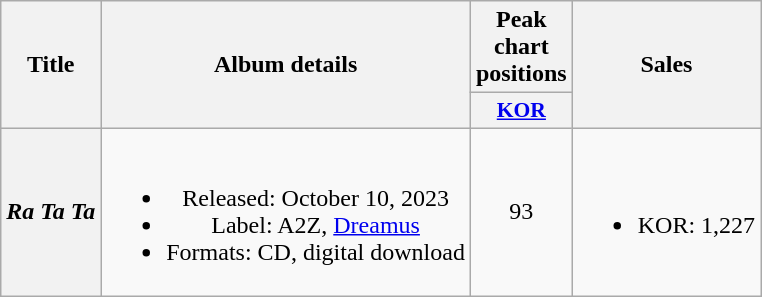<table class="wikitable plainrowheaders" style="text-align:center;">
<tr>
<th scope="col" rowspan="2">Title</th>
<th scope="col" rowspan="2">Album details</th>
<th scope="col" colspan="1">Peak chart positions</th>
<th scope="col" rowspan="2">Sales</th>
</tr>
<tr>
<th scope="col" style="width:3em;font-size:90%;"><a href='#'>KOR</a><br></th>
</tr>
<tr>
<th scope="row"><em>Ra Ta Ta</em></th>
<td><br><ul><li>Released: October 10, 2023</li><li>Label: A2Z, <a href='#'>Dreamus</a></li><li>Formats: CD, digital download</li></ul></td>
<td>93</td>
<td><br><ul><li>KOR: 1,227</li></ul></td>
</tr>
</table>
